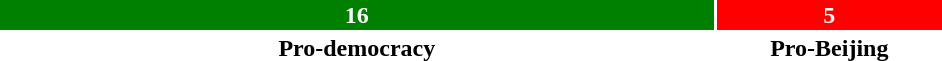<table style="width:50%; text-align:center;">
<tr style="color:white;">
<td style="background:green; width:76%;"><strong>16</strong></td>
<td style="background:red; width:24%;"><strong>5</strong></td>
</tr>
<tr>
<td><span><strong>Pro-democracy</strong></span></td>
<td><span><strong>Pro-Beijing</strong></span></td>
</tr>
</table>
